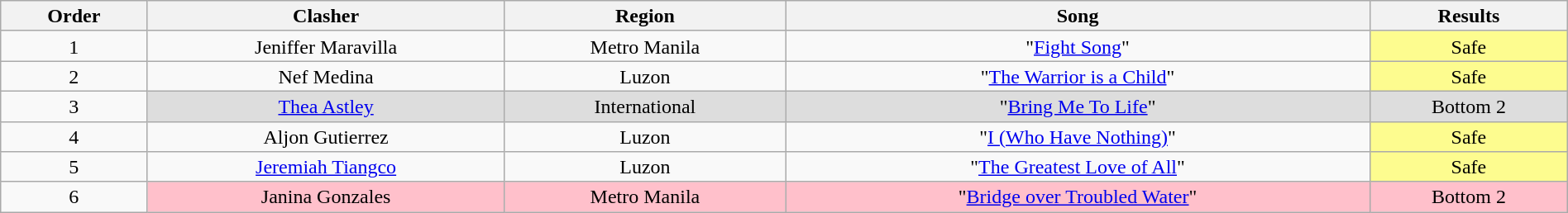<table class="wikitable" style="text-align:center; line-height:17px; width:100%;">
<tr>
<th>Order</th>
<th>Clasher</th>
<th>Region</th>
<th>Song</th>
<th>Results</th>
</tr>
<tr>
<td>1</td>
<td>Jeniffer Maravilla</td>
<td>Metro Manila</td>
<td>"<a href='#'>Fight Song</a>"</td>
<td style="background:#fdfc8f;">Safe</td>
</tr>
<tr>
<td>2</td>
<td>Nef Medina</td>
<td>Luzon</td>
<td>"<a href='#'>The Warrior is a Child</a>"</td>
<td style="background:#fdfc8f;">Safe</td>
</tr>
<tr>
<td>3</td>
<td style="background:#ddd;"><a href='#'>Thea Astley</a></td>
<td style="background:#ddd;">International</td>
<td style="background:#ddd;">"<a href='#'>Bring Me To Life</a>"</td>
<td style="background:#ddd;">Bottom 2</td>
</tr>
<tr>
<td>4</td>
<td>Aljon Gutierrez</td>
<td>Luzon</td>
<td>"<a href='#'>I (Who Have Nothing)</a>"</td>
<td style="background:#fdfc8f;">Safe</td>
</tr>
<tr>
<td>5</td>
<td><a href='#'>Jeremiah Tiangco</a></td>
<td>Luzon</td>
<td>"<a href='#'>The Greatest Love of All</a>"</td>
<td style="background:#fdfc8f;">Safe</td>
</tr>
<tr>
<td>6</td>
<td style="background:pink;">Janina Gonzales</td>
<td style="background:pink;">Metro Manila</td>
<td style="background:pink;">"<a href='#'>Bridge over Troubled Water</a>"</td>
<td style="background:pink;">Bottom 2</td>
</tr>
</table>
